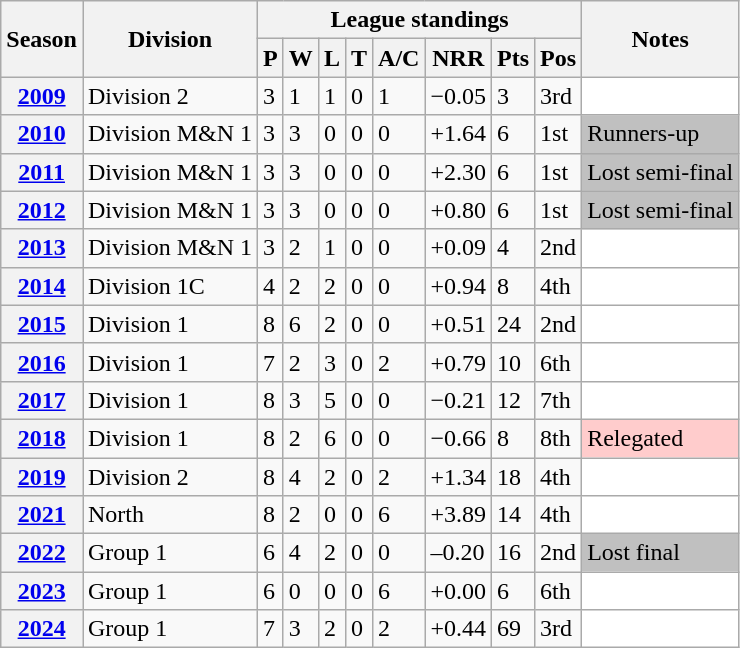<table class="wikitable sortable">
<tr>
<th scope="col" rowspan="2">Season</th>
<th scope="col" rowspan="2">Division</th>
<th scope="col" colspan="8">League standings</th>
<th scope="col" rowspan="2">Notes</th>
</tr>
<tr>
<th scope="col">P</th>
<th scope="col">W</th>
<th scope="col">L</th>
<th scope="col">T</th>
<th scope="col">A/C</th>
<th scope="col">NRR</th>
<th scope="col">Pts</th>
<th scope="col">Pos</th>
</tr>
<tr>
<th scope="row"><a href='#'>2009</a></th>
<td>Division 2</td>
<td>3</td>
<td>1</td>
<td>1</td>
<td>0</td>
<td>1</td>
<td>−0.05</td>
<td>3</td>
<td>3rd</td>
<td style="background: white;"></td>
</tr>
<tr>
<th scope="row"><a href='#'>2010</a></th>
<td>Division M&N 1</td>
<td>3</td>
<td>3</td>
<td>0</td>
<td>0</td>
<td>0</td>
<td>+1.64</td>
<td>6</td>
<td>1st</td>
<td style="background: silver;">Runners-up</td>
</tr>
<tr>
<th scope="row"><a href='#'>2011</a></th>
<td>Division M&N 1</td>
<td>3</td>
<td>3</td>
<td>0</td>
<td>0</td>
<td>0</td>
<td>+2.30</td>
<td>6</td>
<td>1st</td>
<td style="background: silver;">Lost semi-final</td>
</tr>
<tr>
<th scope="row"><a href='#'>2012</a></th>
<td>Division M&N 1</td>
<td>3</td>
<td>3</td>
<td>0</td>
<td>0</td>
<td>0</td>
<td>+0.80</td>
<td>6</td>
<td>1st</td>
<td style="background: silver;">Lost semi-final</td>
</tr>
<tr>
<th scope="row"><a href='#'>2013</a></th>
<td>Division M&N 1</td>
<td>3</td>
<td>2</td>
<td>1</td>
<td>0</td>
<td>0</td>
<td>+0.09</td>
<td>4</td>
<td>2nd</td>
<td style="background: white;"></td>
</tr>
<tr>
<th scope="row"><a href='#'>2014</a></th>
<td>Division 1C</td>
<td>4</td>
<td>2</td>
<td>2</td>
<td>0</td>
<td>0</td>
<td>+0.94</td>
<td>8</td>
<td>4th</td>
<td style="background: white;"></td>
</tr>
<tr>
<th scope="row"><a href='#'>2015</a></th>
<td>Division 1</td>
<td>8</td>
<td>6</td>
<td>2</td>
<td>0</td>
<td>0</td>
<td>+0.51</td>
<td>24</td>
<td>2nd</td>
<td style="background: white;"></td>
</tr>
<tr>
<th scope="row"><a href='#'>2016</a></th>
<td>Division 1</td>
<td>7</td>
<td>2</td>
<td>3</td>
<td>0</td>
<td>2</td>
<td>+0.79</td>
<td>10</td>
<td>6th</td>
<td style="background: white;"></td>
</tr>
<tr>
<th scope="row"><a href='#'>2017</a></th>
<td>Division 1</td>
<td>8</td>
<td>3</td>
<td>5</td>
<td>0</td>
<td>0</td>
<td>−0.21</td>
<td>12</td>
<td>7th</td>
<td style="background: white;"></td>
</tr>
<tr>
<th scope="row"><a href='#'>2018</a></th>
<td>Division 1</td>
<td>8</td>
<td>2</td>
<td>6</td>
<td>0</td>
<td>0</td>
<td>−0.66</td>
<td>8</td>
<td>8th</td>
<td style="background: #ffcccc;">Relegated</td>
</tr>
<tr>
<th scope="row"><a href='#'>2019</a></th>
<td>Division 2</td>
<td>8</td>
<td>4</td>
<td>2</td>
<td>0</td>
<td>2</td>
<td>+1.34</td>
<td>18</td>
<td>4th</td>
<td style="background: white;"></td>
</tr>
<tr>
<th scope="row"><a href='#'>2021</a></th>
<td>North</td>
<td>8</td>
<td>2</td>
<td>0</td>
<td>0</td>
<td>6</td>
<td>+3.89</td>
<td>14</td>
<td>4th</td>
<td style="background: white;"></td>
</tr>
<tr>
<th scope="row"><a href='#'>2022</a></th>
<td>Group 1</td>
<td>6</td>
<td>4</td>
<td>2</td>
<td>0</td>
<td>0</td>
<td>–0.20</td>
<td>16</td>
<td>2nd</td>
<td style="background: silver;">Lost final</td>
</tr>
<tr>
<th scope="row"><a href='#'>2023</a></th>
<td>Group 1</td>
<td>6</td>
<td>0</td>
<td>0</td>
<td>0</td>
<td>6</td>
<td>+0.00</td>
<td>6</td>
<td>6th</td>
<td style="background: white;"></td>
</tr>
<tr>
<th scope="row"><a href='#'>2024</a></th>
<td>Group 1</td>
<td>7</td>
<td>3</td>
<td>2</td>
<td>0</td>
<td>2</td>
<td>+0.44</td>
<td>69</td>
<td>3rd</td>
<td style="background: white;"></td>
</tr>
</table>
